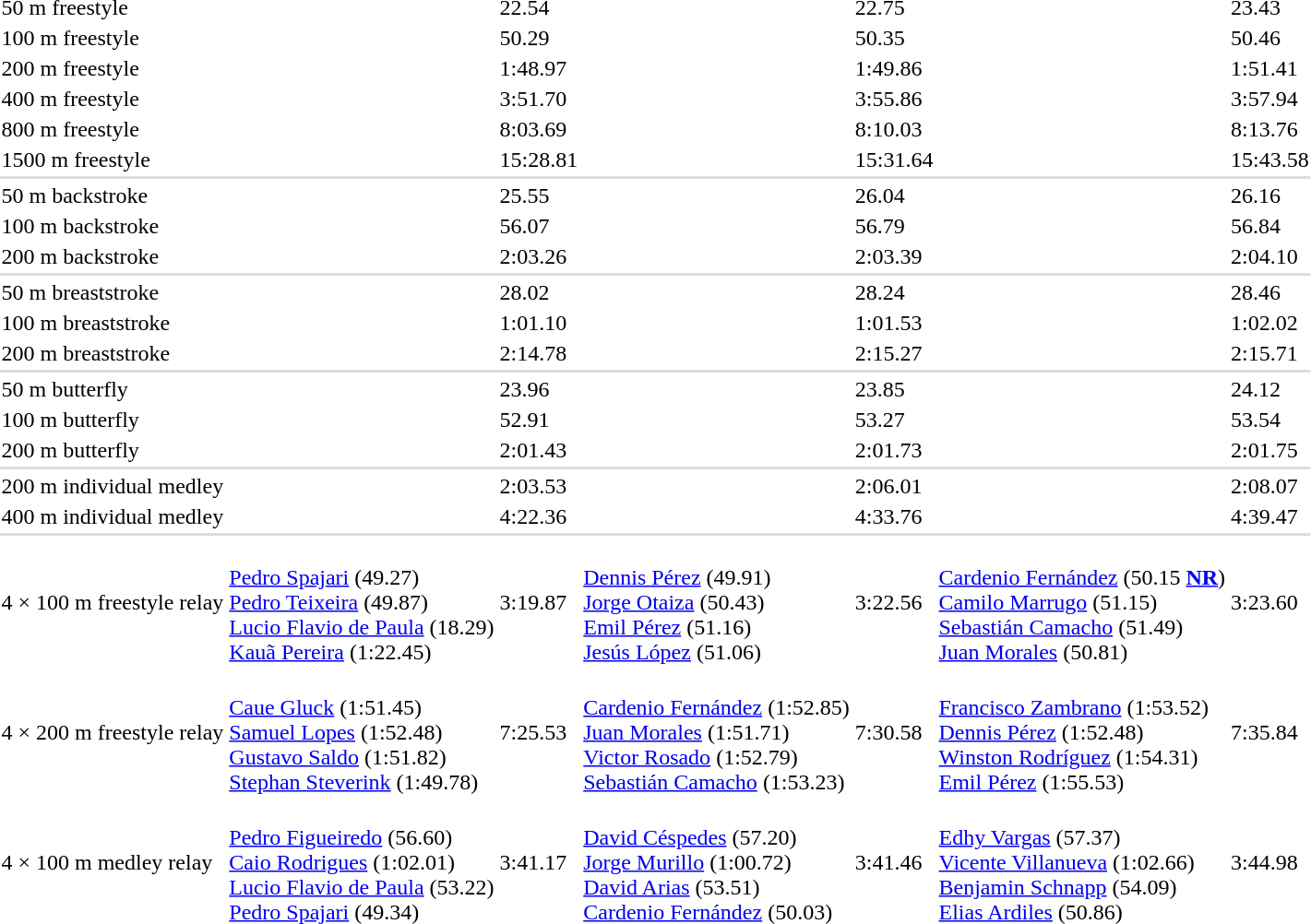<table>
<tr>
<td>50 m freestyle</td>
<td></td>
<td>22.54</td>
<td></td>
<td>22.75</td>
<td></td>
<td>23.43</td>
</tr>
<tr>
<td>100 m freestyle</td>
<td></td>
<td>50.29</td>
<td></td>
<td>50.35</td>
<td></td>
<td>50.46</td>
</tr>
<tr>
<td>200 m freestyle</td>
<td></td>
<td>1:48.97</td>
<td></td>
<td>1:49.86</td>
<td></td>
<td>1:51.41</td>
</tr>
<tr>
<td>400 m freestyle</td>
<td></td>
<td>3:51.70</td>
<td></td>
<td>3:55.86</td>
<td></td>
<td>3:57.94</td>
</tr>
<tr>
<td>800 m freestyle</td>
<td></td>
<td>8:03.69</td>
<td></td>
<td>8:10.03</td>
<td></td>
<td>8:13.76</td>
</tr>
<tr>
<td>1500 m freestyle</td>
<td></td>
<td>15:28.81</td>
<td></td>
<td>15:31.64</td>
<td></td>
<td>15:43.58</td>
</tr>
<tr bgcolor=#DDDDDD>
<td colspan=7></td>
</tr>
<tr>
<td>50 m backstroke</td>
<td></td>
<td>25.55</td>
<td></td>
<td>26.04</td>
<td></td>
<td>26.16</td>
</tr>
<tr>
<td>100 m backstroke</td>
<td></td>
<td>56.07</td>
<td></td>
<td>56.79</td>
<td></td>
<td>56.84</td>
</tr>
<tr>
<td>200 m backstroke</td>
<td></td>
<td>2:03.26</td>
<td></td>
<td>2:03.39</td>
<td></td>
<td>2:04.10</td>
</tr>
<tr bgcolor=#DDDDDD>
<td colspan=7></td>
</tr>
<tr>
<td>50 m breaststroke</td>
<td></td>
<td>28.02</td>
<td></td>
<td>28.24</td>
<td></td>
<td>28.46</td>
</tr>
<tr>
<td>100 m breaststroke</td>
<td></td>
<td>1:01.10</td>
<td></td>
<td>1:01.53</td>
<td></td>
<td>1:02.02</td>
</tr>
<tr>
<td>200 m breaststroke</td>
<td></td>
<td>2:14.78</td>
<td></td>
<td>2:15.27</td>
<td></td>
<td>2:15.71</td>
</tr>
<tr bgcolor=#DDDDDD>
<td colspan=7></td>
</tr>
<tr>
<td>50 m butterfly</td>
<td></td>
<td>23.96</td>
<td></td>
<td>23.85</td>
<td></td>
<td>24.12</td>
</tr>
<tr>
<td>100 m butterfly</td>
<td></td>
<td>52.91</td>
<td></td>
<td>53.27</td>
<td></td>
<td>53.54</td>
</tr>
<tr>
<td>200 m butterfly</td>
<td></td>
<td>2:01.43</td>
<td></td>
<td>2:01.73</td>
<td></td>
<td>2:01.75</td>
</tr>
<tr bgcolor=#DDDDDD>
<td colspan=7></td>
</tr>
<tr>
<td>200 m individual medley</td>
<td></td>
<td>2:03.53</td>
<td></td>
<td>2:06.01</td>
<td></td>
<td>2:08.07</td>
</tr>
<tr>
<td>400 m individual medley</td>
<td></td>
<td>4:22.36</td>
<td></td>
<td>4:33.76</td>
<td></td>
<td>4:39.47</td>
</tr>
<tr bgcolor=#DDDDDD>
<td colspan=7></td>
</tr>
<tr>
<td>4 × 100 m freestyle relay</td>
<td><br><a href='#'>Pedro Spajari</a> (49.27)<br><a href='#'>Pedro Teixeira</a> (49.87)<br><a href='#'>Lucio Flavio de Paula</a> (18.29)<br><a href='#'>Kauã Pereira</a> (1:22.45)</td>
<td>3:19.87</td>
<td><br><a href='#'>Dennis Pérez</a> (49.91)<br><a href='#'>Jorge Otaiza</a> (50.43)<br><a href='#'>Emil Pérez</a> (51.16)<br><a href='#'>Jesús López</a> (51.06)</td>
<td>3:22.56</td>
<td><br><a href='#'>Cardenio Fernández</a> (50.15 <strong><a href='#'>NR</a></strong>)<br><a href='#'>Camilo Marrugo</a> (51.15)<br><a href='#'>Sebastián Camacho</a> (51.49)<br><a href='#'>Juan Morales</a> (50.81)</td>
<td>3:23.60</td>
</tr>
<tr>
<td>4 × 200 m freestyle relay</td>
<td><br><a href='#'>Caue Gluck</a> (1:51.45)<br><a href='#'>Samuel Lopes</a> (1:52.48)<br><a href='#'>Gustavo Saldo</a> (1:51.82)<br><a href='#'>Stephan Steverink</a> (1:49.78)</td>
<td>7:25.53</td>
<td><br><a href='#'>Cardenio Fernández</a> (1:52.85)<br><a href='#'>Juan Morales</a> (1:51.71)<br><a href='#'>Victor Rosado</a> (1:52.79)<br><a href='#'>Sebastián Camacho</a> (1:53.23)</td>
<td>7:30.58</td>
<td><br><a href='#'>Francisco Zambrano</a> (1:53.52)<br><a href='#'>Dennis Pérez</a> (1:52.48)<br><a href='#'>Winston Rodríguez</a> (1:54.31)<br><a href='#'>Emil Pérez</a> (1:55.53)</td>
<td>7:35.84</td>
</tr>
<tr>
<td>4 × 100 m medley relay</td>
<td><br><a href='#'>Pedro Figueiredo</a> (56.60)<br><a href='#'>Caio Rodrigues</a> (1:02.01)<br><a href='#'>Lucio Flavio de Paula</a> (53.22)<br><a href='#'>Pedro Spajari</a> (49.34)</td>
<td>3:41.17</td>
<td><br><a href='#'>David Céspedes</a> (57.20)<br><a href='#'>Jorge Murillo</a> (1:00.72)<br><a href='#'>David Arias</a> (53.51)<br><a href='#'>Cardenio Fernández</a> (50.03)</td>
<td>3:41.46</td>
<td><br><a href='#'>Edhy Vargas</a> (57.37)<br><a href='#'>Vicente Villanueva</a> (1:02.66)<br><a href='#'>Benjamin Schnapp</a> (54.09)<br><a href='#'>Elias Ardiles</a> (50.86)</td>
<td>3:44.98</td>
</tr>
</table>
